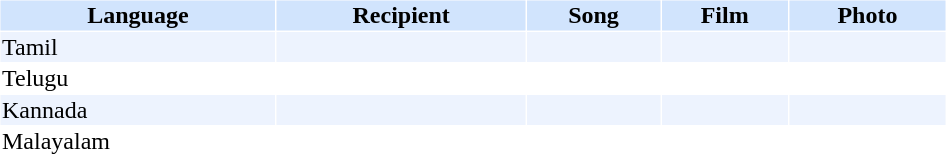<table cellspacing="1" cellpadding="1" border="0" style="width:50%;">
<tr style="background:#d1e4fd;">
<th>Language</th>
<th>Recipient</th>
<th>Song</th>
<th>Film</th>
<th>Photo</th>
</tr>
<tr style="background:#edf3fe;">
<td>Tamil</td>
<td><strong></strong></td>
<td><em></em></td>
<td><em></em></td>
<td></td>
</tr>
<tr>
<td>Telugu</td>
<td><strong></strong></td>
<td><em></em></td>
<td><em></em></td>
<td></td>
</tr>
<tr style="background:#edf3fe;">
<td>Kannada</td>
<td><strong></strong></td>
<td><em></em></td>
<td><em></em></td>
<td></td>
</tr>
<tr>
<td>Malayalam</td>
<td><strong></strong></td>
<td><em></em></td>
<td><em></em></td>
<td></td>
</tr>
</table>
